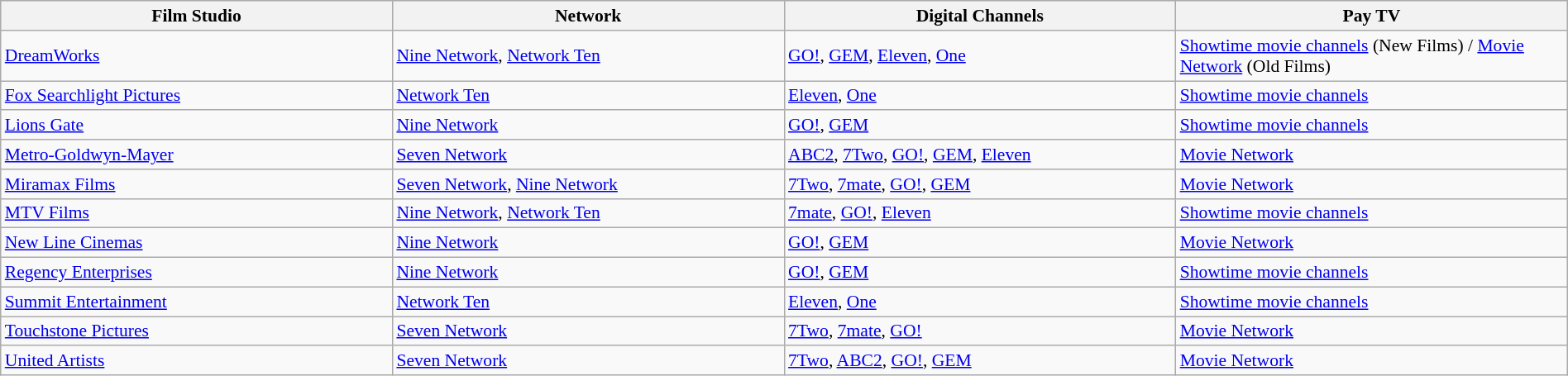<table class="wikitable sortable" width="100%" style="font-size:90%;">
<tr bgcolor="#efefef">
<th width=20%>Film Studio</th>
<th width=20%>Network</th>
<th width=20%>Digital Channels</th>
<th width=20%>Pay TV</th>
</tr>
<tr>
<td><a href='#'>DreamWorks</a></td>
<td><a href='#'>Nine Network</a>, <a href='#'>Network Ten</a></td>
<td><a href='#'>GO!</a>, <a href='#'>GEM</a>, <a href='#'>Eleven</a>, <a href='#'>One</a></td>
<td><a href='#'>Showtime movie channels</a> (New Films) / <a href='#'>Movie Network</a> (Old Films)</td>
</tr>
<tr>
<td><a href='#'>Fox Searchlight Pictures</a></td>
<td><a href='#'>Network Ten</a></td>
<td><a href='#'>Eleven</a>, <a href='#'>One</a></td>
<td><a href='#'>Showtime movie channels</a></td>
</tr>
<tr>
<td><a href='#'>Lions Gate</a></td>
<td><a href='#'>Nine Network</a></td>
<td><a href='#'>GO!</a>, <a href='#'>GEM</a></td>
<td><a href='#'>Showtime movie channels</a></td>
</tr>
<tr>
<td><a href='#'>Metro-Goldwyn-Mayer</a></td>
<td><a href='#'>Seven Network</a></td>
<td><a href='#'>ABC2</a>, <a href='#'>7Two</a>, <a href='#'>GO!</a>, <a href='#'>GEM</a>, <a href='#'>Eleven</a></td>
<td><a href='#'>Movie Network</a></td>
</tr>
<tr>
<td><a href='#'>Miramax Films</a></td>
<td><a href='#'>Seven Network</a>, <a href='#'>Nine Network</a></td>
<td><a href='#'>7Two</a>, <a href='#'>7mate</a>, <a href='#'>GO!</a>, <a href='#'>GEM</a></td>
<td><a href='#'>Movie Network</a></td>
</tr>
<tr>
<td><a href='#'>MTV Films</a></td>
<td><a href='#'>Nine Network</a>, <a href='#'>Network Ten</a></td>
<td><a href='#'>7mate</a>, <a href='#'>GO!</a>, <a href='#'>Eleven</a></td>
<td><a href='#'>Showtime movie channels</a></td>
</tr>
<tr>
<td><a href='#'>New Line Cinemas</a></td>
<td><a href='#'>Nine Network</a></td>
<td><a href='#'>GO!</a>, <a href='#'>GEM</a></td>
<td><a href='#'>Movie Network</a></td>
</tr>
<tr>
<td><a href='#'>Regency Enterprises</a></td>
<td><a href='#'>Nine Network</a></td>
<td><a href='#'>GO!</a>, <a href='#'>GEM</a></td>
<td><a href='#'>Showtime movie channels</a></td>
</tr>
<tr>
<td><a href='#'>Summit Entertainment</a></td>
<td><a href='#'>Network Ten</a></td>
<td><a href='#'>Eleven</a>, <a href='#'>One</a></td>
<td><a href='#'>Showtime movie channels</a></td>
</tr>
<tr>
<td><a href='#'>Touchstone Pictures</a></td>
<td><a href='#'>Seven Network</a></td>
<td><a href='#'>7Two</a>, <a href='#'>7mate</a>, <a href='#'>GO!</a></td>
<td><a href='#'>Movie Network</a></td>
</tr>
<tr>
<td><a href='#'>United Artists</a></td>
<td><a href='#'>Seven Network</a></td>
<td><a href='#'>7Two</a>, <a href='#'>ABC2</a>, <a href='#'>GO!</a>, <a href='#'>GEM</a></td>
<td><a href='#'>Movie Network</a></td>
</tr>
</table>
